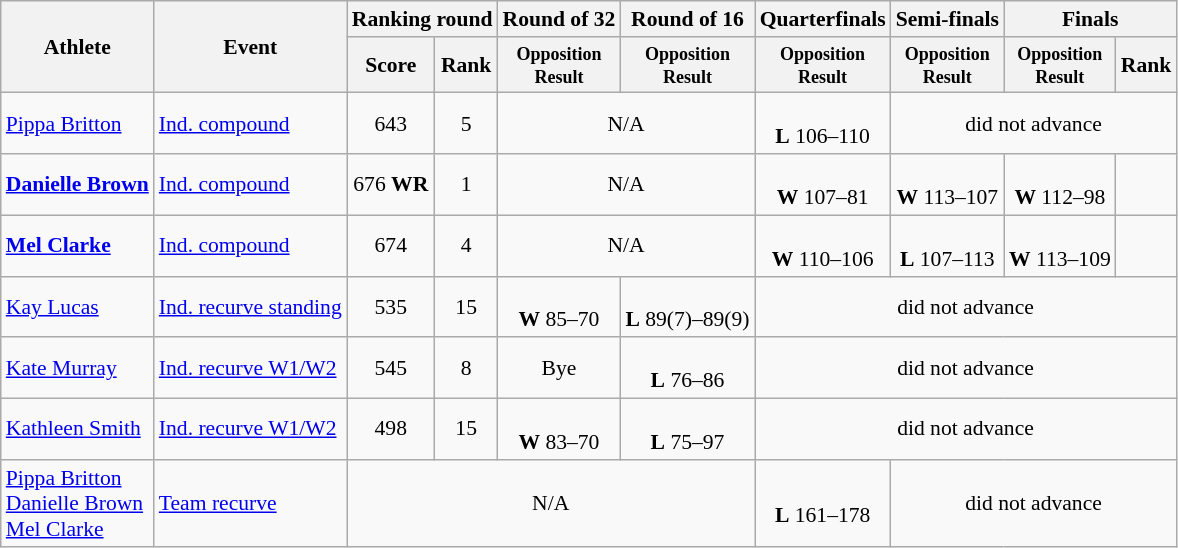<table class=wikitable style="font-size:90%">
<tr>
<th rowspan="2">Athlete</th>
<th rowspan="2">Event</th>
<th colspan="2">Ranking round</th>
<th>Round of 32</th>
<th>Round of 16</th>
<th>Quarterfinals</th>
<th>Semi-finals</th>
<th colspan="2">Finals</th>
</tr>
<tr>
<th>Score</th>
<th>Rank</th>
<th style="line-height:1em"><small>Opposition<br>Result</small></th>
<th style="line-height:1em"><small>Opposition<br>Result</small></th>
<th style="line-height:1em"><small>Opposition<br>Result</small></th>
<th style="line-height:1em"><small>Opposition<br>Result</small></th>
<th style="line-height:1em"><small>Opposition<br>Result</small></th>
<th>Rank</th>
</tr>
<tr>
<td><a href='#'>Pippa Britton</a></td>
<td><a href='#'>Ind. compound</a></td>
<td align="center">643</td>
<td align="center">5</td>
<td align="center" colspan="2">N/A</td>
<td align="center"><br> <strong>L</strong> 106–110</td>
<td align="center" colspan="3">did not advance</td>
</tr>
<tr>
<td><strong><a href='#'>Danielle Brown</a></strong></td>
<td><a href='#'>Ind. compound</a></td>
<td align="center">676 <strong>WR</strong></td>
<td align="center">1</td>
<td align="center" colspan="2">N/A</td>
<td align="center"><br> <strong>W</strong> 107–81</td>
<td align="center"><br> <strong>W</strong> 113–107</td>
<td align="center"><br> <strong>W</strong> 112–98</td>
<td align="center"></td>
</tr>
<tr>
<td><strong><a href='#'>Mel Clarke</a></strong></td>
<td><a href='#'>Ind. compound</a></td>
<td align="center">674</td>
<td align="center">4</td>
<td align="center" colspan="2">N/A</td>
<td align="center"><br> <strong>W</strong> 110–106</td>
<td align="center"><br> <strong>L</strong> 107–113</td>
<td align="center"><br> <strong>W</strong> 113–109</td>
<td align="center"></td>
</tr>
<tr>
<td><a href='#'>Kay Lucas</a></td>
<td><a href='#'>Ind. recurve standing</a></td>
<td align="center">535</td>
<td align="center">15</td>
<td align="center"><br><strong>W</strong> 85–70</td>
<td align="center"><br> <strong>L</strong> 89(7)–89(9)</td>
<td align="center" colspan="4">did not advance</td>
</tr>
<tr>
<td><a href='#'>Kate Murray</a></td>
<td><a href='#'>Ind. recurve W1/W2</a></td>
<td align="center">545</td>
<td align="center">8</td>
<td align="center">Bye</td>
<td align="center"><br> <strong>L</strong> 76–86</td>
<td align="center" colspan="4">did not advance</td>
</tr>
<tr>
<td><a href='#'>Kathleen Smith</a></td>
<td><a href='#'>Ind. recurve W1/W2</a></td>
<td align="center">498</td>
<td align="center">15</td>
<td align="center"><br><strong>W</strong> 83–70</td>
<td align="center"><br> <strong>L</strong> 75–97</td>
<td align="center" colspan="4">did not advance</td>
</tr>
<tr>
<td><a href='#'>Pippa Britton</a><br><a href='#'>Danielle Brown</a><br><a href='#'>Mel Clarke</a></td>
<td><a href='#'>Team recurve</a></td>
<td align="center" colspan="4">N/A</td>
<td align="center"><br> <strong>L</strong> 161–178</td>
<td align="center" colspan="3">did not advance</td>
</tr>
</table>
